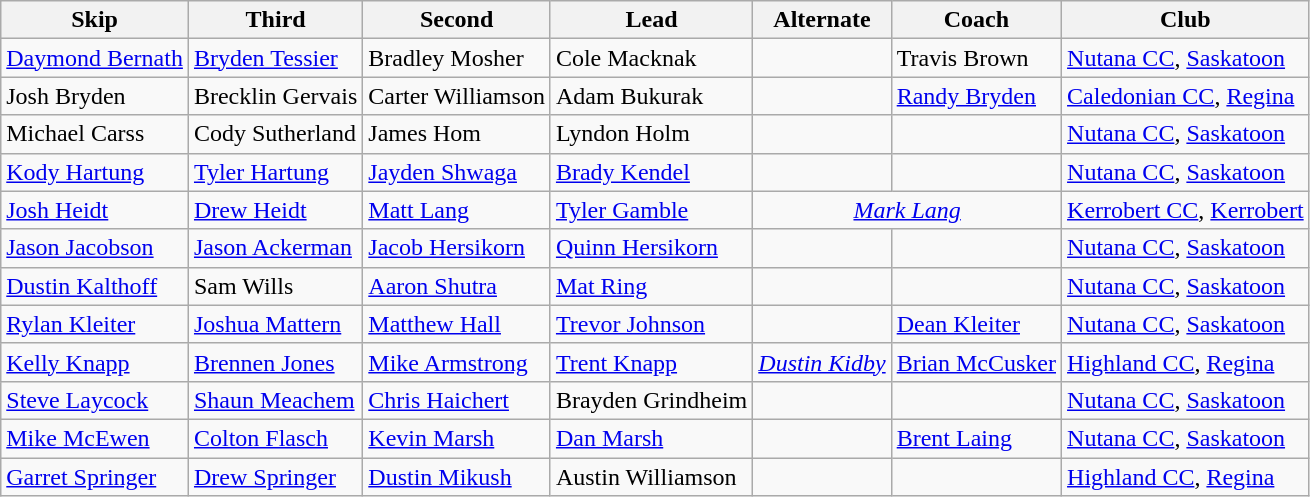<table class="wikitable">
<tr>
<th scope="col">Skip</th>
<th scope="col">Third</th>
<th scope="col">Second</th>
<th scope="col">Lead</th>
<th scope="col">Alternate</th>
<th scope="col">Coach</th>
<th scope="col">Club</th>
</tr>
<tr>
<td><a href='#'>Daymond Bernath</a></td>
<td><a href='#'>Bryden Tessier</a></td>
<td>Bradley Mosher</td>
<td>Cole Macknak</td>
<td></td>
<td>Travis Brown</td>
<td><a href='#'>Nutana CC</a>, <a href='#'>Saskatoon</a></td>
</tr>
<tr>
<td>Josh Bryden</td>
<td>Brecklin Gervais</td>
<td>Carter Williamson</td>
<td>Adam Bukurak</td>
<td></td>
<td><a href='#'>Randy Bryden</a></td>
<td><a href='#'>Caledonian CC</a>, <a href='#'>Regina</a></td>
</tr>
<tr>
<td>Michael Carss</td>
<td>Cody Sutherland</td>
<td>James Hom</td>
<td>Lyndon Holm</td>
<td></td>
<td></td>
<td><a href='#'>Nutana CC</a>, <a href='#'>Saskatoon</a></td>
</tr>
<tr>
<td><a href='#'>Kody Hartung</a></td>
<td><a href='#'>Tyler Hartung</a></td>
<td><a href='#'>Jayden Shwaga</a></td>
<td><a href='#'>Brady Kendel</a></td>
<td></td>
<td></td>
<td><a href='#'>Nutana  CC</a>, <a href='#'>Saskatoon</a></td>
</tr>
<tr>
<td><a href='#'>Josh Heidt</a></td>
<td><a href='#'>Drew Heidt</a></td>
<td><a href='#'>Matt Lang</a></td>
<td><a href='#'>Tyler Gamble</a></td>
<td colspan=2 style="text-align: center;"><em><a href='#'>Mark Lang</a></em></td>
<td><a href='#'>Kerrobert CC</a>, <a href='#'>Kerrobert</a></td>
</tr>
<tr>
<td><a href='#'>Jason Jacobson</a></td>
<td><a href='#'>Jason Ackerman</a></td>
<td><a href='#'>Jacob Hersikorn</a></td>
<td><a href='#'>Quinn Hersikorn</a></td>
<td></td>
<td></td>
<td><a href='#'>Nutana CC</a>, <a href='#'>Saskatoon</a></td>
</tr>
<tr>
<td><a href='#'>Dustin Kalthoff</a></td>
<td>Sam Wills</td>
<td><a href='#'>Aaron Shutra</a></td>
<td><a href='#'>Mat Ring</a></td>
<td></td>
<td></td>
<td><a href='#'>Nutana CC</a>, <a href='#'>Saskatoon</a></td>
</tr>
<tr>
<td><a href='#'>Rylan Kleiter</a></td>
<td><a href='#'>Joshua Mattern</a></td>
<td><a href='#'>Matthew Hall</a></td>
<td><a href='#'>Trevor Johnson</a></td>
<td></td>
<td><a href='#'>Dean Kleiter</a></td>
<td><a href='#'>Nutana CC</a>, <a href='#'>Saskatoon</a></td>
</tr>
<tr>
<td><a href='#'>Kelly Knapp</a></td>
<td><a href='#'>Brennen Jones</a></td>
<td><a href='#'>Mike Armstrong</a></td>
<td><a href='#'>Trent Knapp</a></td>
<td><em><a href='#'>Dustin Kidby</a></em></td>
<td><a href='#'>Brian McCusker</a></td>
<td><a href='#'>Highland CC</a>, <a href='#'>Regina</a></td>
</tr>
<tr>
<td><a href='#'>Steve Laycock</a></td>
<td><a href='#'>Shaun Meachem</a></td>
<td><a href='#'>Chris Haichert</a></td>
<td>Brayden Grindheim</td>
<td></td>
<td></td>
<td><a href='#'>Nutana CC</a>, <a href='#'>Saskatoon</a></td>
</tr>
<tr>
<td><a href='#'>Mike McEwen</a></td>
<td><a href='#'>Colton Flasch</a></td>
<td><a href='#'>Kevin Marsh</a></td>
<td><a href='#'>Dan Marsh</a></td>
<td></td>
<td><a href='#'>Brent Laing</a></td>
<td><a href='#'>Nutana CC</a>, <a href='#'>Saskatoon</a></td>
</tr>
<tr>
<td><a href='#'>Garret Springer</a></td>
<td><a href='#'>Drew Springer</a></td>
<td><a href='#'>Dustin Mikush</a></td>
<td>Austin Williamson</td>
<td></td>
<td></td>
<td><a href='#'>Highland CC</a>, <a href='#'>Regina</a></td>
</tr>
</table>
